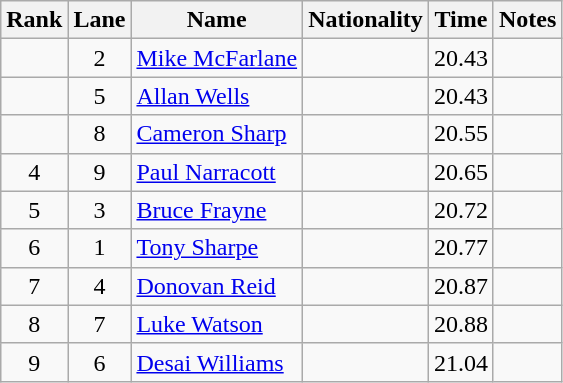<table class="wikitable sortable" style=" text-align:center">
<tr>
<th>Rank</th>
<th>Lane</th>
<th>Name</th>
<th>Nationality</th>
<th>Time</th>
<th>Notes</th>
</tr>
<tr>
<td></td>
<td>2</td>
<td align=left><a href='#'>Mike McFarlane</a></td>
<td align=left></td>
<td>20.43</td>
<td></td>
</tr>
<tr>
<td></td>
<td>5</td>
<td align=left><a href='#'>Allan Wells</a></td>
<td align=left></td>
<td>20.43</td>
<td></td>
</tr>
<tr>
<td></td>
<td>8</td>
<td align=left><a href='#'>Cameron Sharp</a></td>
<td align=left></td>
<td>20.55</td>
<td></td>
</tr>
<tr>
<td>4</td>
<td>9</td>
<td align=left><a href='#'>Paul Narracott</a></td>
<td align=left></td>
<td>20.65</td>
<td></td>
</tr>
<tr>
<td>5</td>
<td>3</td>
<td align=left><a href='#'>Bruce Frayne</a></td>
<td align=left></td>
<td>20.72</td>
<td></td>
</tr>
<tr>
<td>6</td>
<td>1</td>
<td align=left><a href='#'>Tony Sharpe</a></td>
<td align=left></td>
<td>20.77</td>
<td></td>
</tr>
<tr>
<td>7</td>
<td>4</td>
<td align=left><a href='#'>Donovan Reid</a></td>
<td align=left></td>
<td>20.87</td>
<td></td>
</tr>
<tr>
<td>8</td>
<td>7</td>
<td align=left><a href='#'>Luke Watson</a></td>
<td align=left></td>
<td>20.88</td>
<td></td>
</tr>
<tr>
<td>9</td>
<td>6</td>
<td align=left><a href='#'>Desai Williams</a></td>
<td align=left></td>
<td>21.04</td>
<td></td>
</tr>
</table>
